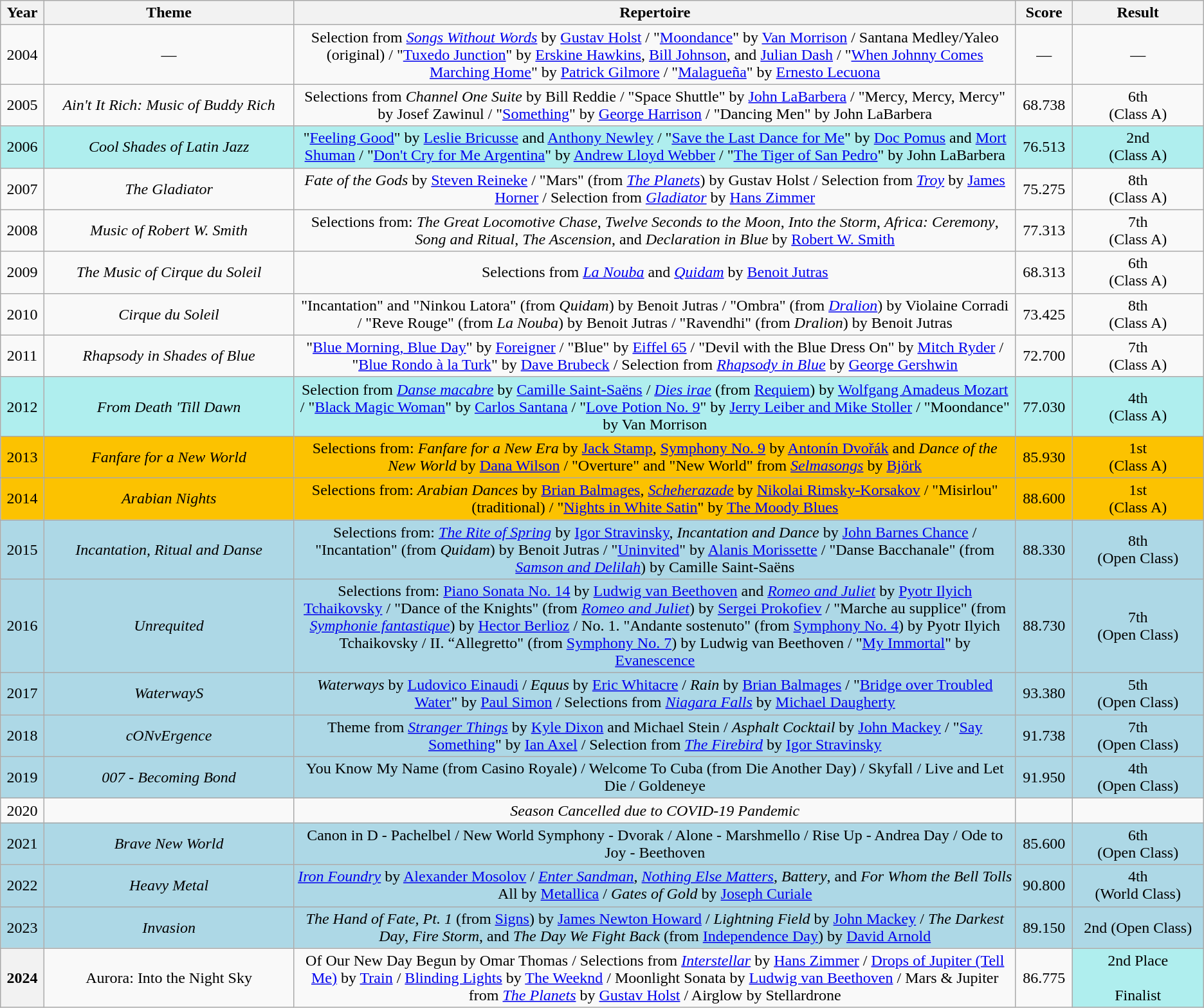<table class="wikitable" style="text-align:center">
<tr>
<th>Year</th>
<th>Theme</th>
<th style="width: 60%">Repertoire</th>
<th>Score</th>
<th>Result</th>
</tr>
<tr>
<td>2004</td>
<td>—</td>
<td>Selection from <em><a href='#'>Songs Without Words</a></em> by <a href='#'>Gustav Holst</a> / "<a href='#'>Moondance</a>" by <a href='#'>Van Morrison</a> / Santana Medley/Yaleo (original) / "<a href='#'>Tuxedo Junction</a>" by <a href='#'>Erskine Hawkins</a>, <a href='#'>Bill Johnson</a>, and <a href='#'>Julian Dash</a> / "<a href='#'>When Johnny Comes Marching Home</a>" by <a href='#'>Patrick Gilmore</a> / "<a href='#'>Malagueña</a>" by <a href='#'>Ernesto Lecuona</a></td>
<td>—</td>
<td>—</td>
</tr>
<tr>
<td>2005</td>
<td><em>Ain't It Rich: Music of Buddy Rich</em></td>
<td>Selections from <em>Channel One Suite</em> by Bill Reddie / "Space Shuttle" by <a href='#'>John LaBarbera</a> / "Mercy, Mercy, Mercy" by Josef Zawinul / "<a href='#'>Something</a>" by <a href='#'>George Harrison</a> / "Dancing Men" by John LaBarbera</td>
<td>68.738</td>
<td>6th<br>(Class A)</td>
</tr>
<tr bgcolor=#AFEEEE>
<td>2006</td>
<td><em>Cool Shades of Latin Jazz</em></td>
<td>"<a href='#'>Feeling Good</a>" by <a href='#'>Leslie Bricusse</a> and <a href='#'>Anthony Newley</a> / "<a href='#'>Save the Last Dance for Me</a>" by <a href='#'>Doc Pomus</a> and <a href='#'>Mort Shuman</a> / "<a href='#'>Don't Cry for Me Argentina</a>" by <a href='#'>Andrew Lloyd Webber</a> / "<a href='#'>The Tiger of San Pedro</a>" by John LaBarbera</td>
<td>76.513</td>
<td>2nd<br>(Class A)</td>
</tr>
<tr>
<td>2007</td>
<td><em>The Gladiator</em></td>
<td><em>Fate of the Gods</em> by <a href='#'>Steven Reineke</a> / "Mars" (from <em><a href='#'>The Planets</a></em>) by Gustav Holst / Selection from <a href='#'><em>Troy</em></a> by <a href='#'>James Horner</a> / Selection from <a href='#'><em>Gladiator</em></a> by <a href='#'>Hans Zimmer</a></td>
<td>75.275</td>
<td>8th<br>(Class A)</td>
</tr>
<tr>
<td>2008</td>
<td><em>Music of Robert W. Smith</em></td>
<td>Selections from: <em>The Great Locomotive Chase</em>, <em>Twelve Seconds to the Moon</em>, <em>Into the Storm</em>, <em>Africa: Ceremony</em>, <em>Song and Ritual</em>, <em>The Ascension</em>, and <em>Declaration in Blue</em> by <a href='#'>Robert W. Smith</a></td>
<td>77.313</td>
<td>7th<br>(Class A)</td>
</tr>
<tr>
<td>2009</td>
<td><em>The Music of Cirque du Soleil</em></td>
<td>Selections from <em><a href='#'>La Nouba</a></em> and <em><a href='#'>Quidam</a></em> by <a href='#'>Benoit Jutras</a></td>
<td>68.313</td>
<td>6th<br>(Class A)</td>
</tr>
<tr>
<td>2010</td>
<td><em>Cirque du Soleil</em></td>
<td>"Incantation" and "Ninkou Latora" (from <em>Quidam</em>) by Benoit Jutras / "Ombra" (from <em><a href='#'>Dralion</a></em>) by Violaine Corradi / "Reve Rouge" (from <em>La Nouba</em>) by Benoit Jutras / "Ravendhi" (from <em>Dralion</em>) by Benoit Jutras</td>
<td>73.425</td>
<td>8th<br>(Class A)</td>
</tr>
<tr>
<td>2011</td>
<td><em>Rhapsody in Shades of Blue</em></td>
<td>"<a href='#'>Blue Morning, Blue Day</a>" by <a href='#'>Foreigner</a> / "Blue" by <a href='#'>Eiffel 65</a> / "Devil with the Blue Dress On" by <a href='#'>Mitch Ryder</a> / "<a href='#'>Blue Rondo à la Turk</a>" by <a href='#'>Dave Brubeck</a> / Selection from <em><a href='#'>Rhapsody in Blue</a></em> by <a href='#'>George Gershwin</a></td>
<td>72.700</td>
<td>7th<br>(Class A)</td>
</tr>
<tr bgcolor=#AFEEEE>
<td>2012</td>
<td><em>From Death 'Till Dawn</em></td>
<td>Selection from <a href='#'><em>Danse macabre</em></a> by <a href='#'>Camille Saint-Saëns</a> / <em><a href='#'>Dies irae</a></em> (from <a href='#'>Requiem</a>) by <a href='#'>Wolfgang Amadeus Mozart</a> / "<a href='#'>Black Magic Woman</a>" by <a href='#'>Carlos Santana</a> / "<a href='#'>Love Potion No. 9</a>" by <a href='#'>Jerry Leiber and Mike Stoller</a> / "Moondance" by Van Morrison</td>
<td>77.030</td>
<td>4th<br>(Class A)</td>
</tr>
<tr bgcolor=#FCC200>
<td>2013</td>
<td><em>Fanfare for a New World</em></td>
<td>Selections from: <em>Fanfare for a New Era</em> by <a href='#'>Jack Stamp</a>, <a href='#'>Symphony No. 9</a> by <a href='#'>Antonín Dvořák</a> and <em>Dance of the New World</em> by <a href='#'>Dana Wilson</a> / "Overture" and "New World" from <em><a href='#'>Selmasongs</a></em> by <a href='#'>Björk</a></td>
<td>85.930</td>
<td>1st<br>(Class A)</td>
</tr>
<tr bgcolor=#FCC200>
<td>2014</td>
<td><em>Arabian Nights</em></td>
<td>Selections from: <em>Arabian Dances</em> by <a href='#'>Brian Balmages</a>, <a href='#'><em>Scheherazade</em></a> by <a href='#'>Nikolai Rimsky-Korsakov</a> / "Misirlou" (traditional) / "<a href='#'>Nights in White Satin</a>" by <a href='#'>The Moody Blues</a></td>
<td>88.600</td>
<td>1st<br>(Class A)</td>
</tr>
<tr bgcolor=#ADD8E6>
<td>2015</td>
<td><em>Incantation, Ritual and Danse</em></td>
<td>Selections from: <em><a href='#'>The Rite of Spring</a></em> by <a href='#'>Igor Stravinsky</a>, <em>Incantation and Dance</em> by <a href='#'>John Barnes Chance</a> / "Incantation" (from <em>Quidam</em>) by Benoit Jutras / "<a href='#'>Uninvited</a>" by <a href='#'>Alanis Morissette</a> / "Danse Bacchanale" (from <a href='#'><em>Samson and Delilah</em></a>) by Camille Saint-Saëns</td>
<td>88.330</td>
<td>8th<br>(Open Class)</td>
</tr>
<tr bgcolor=#ADD8E6>
<td>2016</td>
<td><em>Unrequited</em></td>
<td>Selections from: <a href='#'>Piano Sonata No. 14</a> by <a href='#'>Ludwig van Beethoven</a> and <a href='#'><em>Romeo and Juliet</em></a> by <a href='#'>Pyotr Ilyich Tchaikovsky</a> / "Dance of the Knights" (from <a href='#'><em>Romeo and Juliet</em></a>) by <a href='#'>Sergei Prokofiev</a> / "Marche au supplice" (from <em><a href='#'>Symphonie fantastique</a></em>) by <a href='#'>Hector Berlioz</a> / No. 1. "Andante sostenuto" (from <a href='#'>Symphony No. 4</a>) by Pyotr Ilyich Tchaikovsky / II. “Allegretto" (from <a href='#'>Symphony No. 7</a>) by Ludwig van Beethoven / "<a href='#'>My Immortal</a>" by <a href='#'>Evanescence</a></td>
<td>88.730</td>
<td>7th<br>(Open Class)</td>
</tr>
<tr bgcolor=#ADD8E6>
<td>2017</td>
<td><em>WaterwayS</em></td>
<td><em>Waterways</em> by <a href='#'>Ludovico Einaudi</a> / <em>Equus</em> by <a href='#'>Eric Whitacre</a> / <em>Rain</em> by <a href='#'>Brian Balmages</a> / "<a href='#'>Bridge over Troubled Water</a>" by <a href='#'>Paul Simon</a> / Selections from <a href='#'><em>Niagara Falls</em></a> by <a href='#'>Michael Daugherty</a></td>
<td>93.380</td>
<td>5th<br>(Open Class)</td>
</tr>
<tr bgcolor=#ADD8E6>
<td>2018</td>
<td><em>cONvErgence</em></td>
<td>Theme from <em><a href='#'>Stranger Things</a></em> by <a href='#'>Kyle Dixon</a> and Michael Stein / <em>Asphalt Cocktail</em> by <a href='#'>John Mackey</a> / "<a href='#'>Say Something</a>" by <a href='#'>Ian Axel</a> / Selection from <em><a href='#'>The Firebird</a></em> by <a href='#'>Igor Stravinsky</a></td>
<td>91.738</td>
<td>7th<br>(Open Class)</td>
</tr>
<tr bgcolor=#ADD8E6>
<td>2019</td>
<td><em>007 - Becoming Bond</em></td>
<td>You Know My Name (from Casino Royale) / Welcome To Cuba (from Die Another Day) / Skyfall / Live and Let Die / Goldeneye</td>
<td>91.950</td>
<td>4th<br>(Open Class)</td>
</tr>
<tr>
<td>2020</td>
<td></td>
<td><em>Season Cancelled due to COVID-19 Pandemic</em></td>
<td></td>
<td></td>
</tr>
<tr bgcolor=#ADD8E6>
<td>2021</td>
<td><em>Brave New World</em></td>
<td>Canon in D - Pachelbel / New World Symphony - Dvorak / Alone - Marshmello / Rise Up - Andrea Day / Ode to Joy - Beethoven</td>
<td>85.600</td>
<td>6th<br>(Open Class)</td>
</tr>
<tr bgcolor=#ADD8E6>
<td>2022</td>
<td><em>Heavy Metal</em></td>
<td><em><a href='#'>Iron Foundry</a></em> by <a href='#'>Alexander Mosolov</a> / <em><a href='#'>Enter Sandman</a></em>, <em><a href='#'>Nothing Else Matters</a></em>, <em>Battery</em>, and <em>For Whom the Bell Tolls</em> All by <a href='#'>Metallica</a> / <em>Gates of Gold</em> by <a href='#'>Joseph Curiale</a></td>
<td>90.800</td>
<td>4th<br>(World Class)</td>
</tr>
<tr bgcolor=#ADD8E6>
<td>2023</td>
<td><em>Invasion</em></td>
<td><em>The Hand of Fate, Pt. 1</em> (from <a href='#'>Signs</a>) by <a href='#'>James Newton Howard</a> / <em>Lightning Field</em> by <a href='#'>John Mackey</a> / <em>The Darkest Day</em>, <em>Fire Storm</em>, and <em>The Day We Fight Back</em> (from <a href='#'>Independence Day</a>) by <a href='#'>David Arnold</a></td>
<td>89.150</td>
<td>2nd (Open Class)</td>
</tr>
<tr>
<th scope="row">2024</th>
<td>Aurora: Into the Night Sky</td>
<td>Of Our New Day Begun by Omar Thomas / Selections from <a href='#'><em>Interstellar</em></a> by <a href='#'>Hans Zimmer</a> / <a href='#'>Drops of Jupiter (Tell Me)</a> by <a href='#'>Train</a> / <a href='#'>Blinding Lights</a> by <a href='#'>The Weeknd</a> / Moonlight Sonata by <a href='#'>Ludwig van Beethoven</a> / Mars & Jupiter from <em><a href='#'>The Planets</a></em> by <a href='#'>Gustav Holst</a> / Airglow by Stellardrone</td>
<td>86.775</td>
<td bgcolor="afeeee">2nd Place<br><br>Finalist</td>
</tr>
</table>
